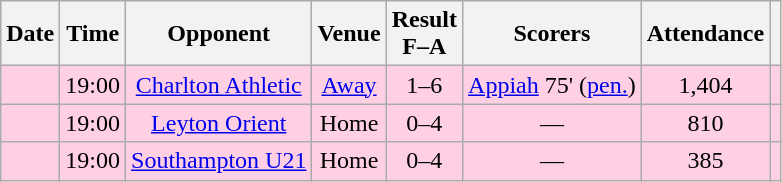<table class="wikitable sortable" style="text-align:center">
<tr>
<th>Date</th>
<th>Time</th>
<th>Opponent</th>
<th>Venue</th>
<th>Result<br>F–A</th>
<th class="unsortable">Scorers</th>
<th>Attendance</th>
<th class="unsortable"></th>
</tr>
<tr bgcolor="#ffd0e3">
<td></td>
<td>19:00</td>
<td><a href='#'>Charlton Athletic</a></td>
<td><a href='#'>Away</a></td>
<td>1–6</td>
<td><a href='#'>Appiah</a> 75' (<a href='#'>pen.</a>)</td>
<td>1,404</td>
<td></td>
</tr>
<tr bgcolor="#ffd0e3">
<td></td>
<td>19:00</td>
<td><a href='#'>Leyton Orient</a></td>
<td>Home</td>
<td>0–4</td>
<td>—</td>
<td>810</td>
<td></td>
</tr>
<tr bgcolor="#ffd0e3">
<td></td>
<td>19:00</td>
<td><a href='#'>Southampton U21</a></td>
<td>Home</td>
<td>0–4</td>
<td>—</td>
<td>385</td>
<td></td>
</tr>
</table>
